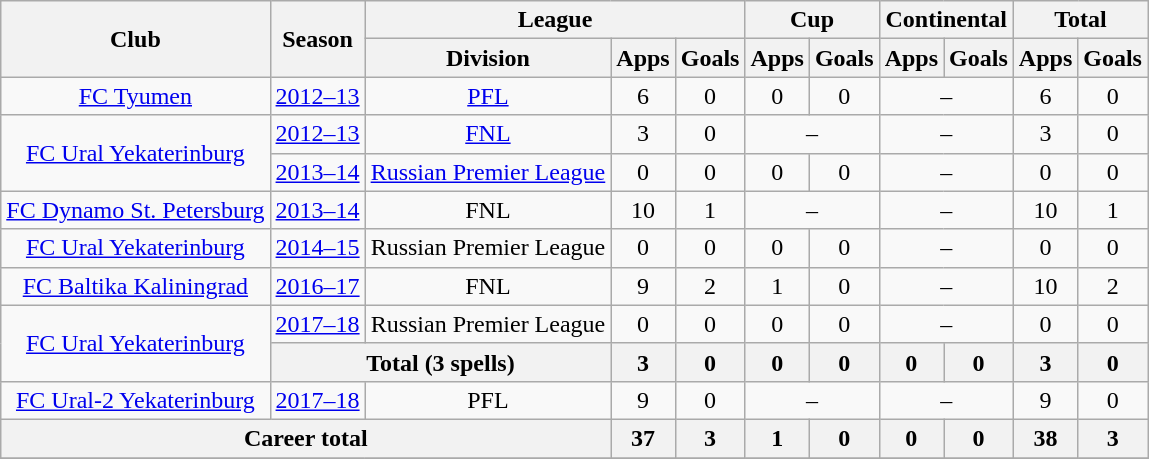<table class="wikitable" style="text-align: center;">
<tr>
<th rowspan=2>Club</th>
<th rowspan=2>Season</th>
<th colspan=3>League</th>
<th colspan=2>Cup</th>
<th colspan=2>Continental</th>
<th colspan=2>Total</th>
</tr>
<tr>
<th>Division</th>
<th>Apps</th>
<th>Goals</th>
<th>Apps</th>
<th>Goals</th>
<th>Apps</th>
<th>Goals</th>
<th>Apps</th>
<th>Goals</th>
</tr>
<tr>
<td><a href='#'>FC Tyumen</a></td>
<td><a href='#'>2012–13</a></td>
<td><a href='#'>PFL</a></td>
<td>6</td>
<td>0</td>
<td>0</td>
<td>0</td>
<td colspan=2>–</td>
<td>6</td>
<td>0</td>
</tr>
<tr>
<td rowspan=2><a href='#'>FC Ural Yekaterinburg</a></td>
<td><a href='#'>2012–13</a></td>
<td><a href='#'>FNL</a></td>
<td>3</td>
<td>0</td>
<td colspan=2>–</td>
<td colspan=2>–</td>
<td>3</td>
<td>0</td>
</tr>
<tr>
<td><a href='#'>2013–14</a></td>
<td><a href='#'>Russian Premier League</a></td>
<td>0</td>
<td>0</td>
<td>0</td>
<td>0</td>
<td colspan=2>–</td>
<td>0</td>
<td>0</td>
</tr>
<tr>
<td><a href='#'>FC Dynamo St. Petersburg</a></td>
<td><a href='#'>2013–14</a></td>
<td>FNL</td>
<td>10</td>
<td>1</td>
<td colspan=2>–</td>
<td colspan=2>–</td>
<td>10</td>
<td>1</td>
</tr>
<tr>
<td><a href='#'>FC Ural Yekaterinburg</a></td>
<td><a href='#'>2014–15</a></td>
<td>Russian Premier League</td>
<td>0</td>
<td>0</td>
<td>0</td>
<td>0</td>
<td colspan=2>–</td>
<td>0</td>
<td>0</td>
</tr>
<tr>
<td><a href='#'>FC Baltika Kaliningrad</a></td>
<td><a href='#'>2016–17</a></td>
<td>FNL</td>
<td>9</td>
<td>2</td>
<td>1</td>
<td>0</td>
<td colspan=2>–</td>
<td>10</td>
<td>2</td>
</tr>
<tr>
<td rowspan=2><a href='#'>FC Ural Yekaterinburg</a></td>
<td><a href='#'>2017–18</a></td>
<td>Russian Premier League</td>
<td>0</td>
<td>0</td>
<td>0</td>
<td>0</td>
<td colspan=2>–</td>
<td>0</td>
<td>0</td>
</tr>
<tr>
<th colspan=2>Total (3 spells)</th>
<th>3</th>
<th>0</th>
<th>0</th>
<th>0</th>
<th>0</th>
<th>0</th>
<th>3</th>
<th>0</th>
</tr>
<tr>
<td><a href='#'>FC Ural-2 Yekaterinburg</a></td>
<td><a href='#'>2017–18</a></td>
<td>PFL</td>
<td>9</td>
<td>0</td>
<td colspan=2>–</td>
<td colspan=2>–</td>
<td>9</td>
<td>0</td>
</tr>
<tr>
<th colspan=3>Career total</th>
<th>37</th>
<th>3</th>
<th>1</th>
<th>0</th>
<th>0</th>
<th>0</th>
<th>38</th>
<th>3</th>
</tr>
<tr>
</tr>
</table>
